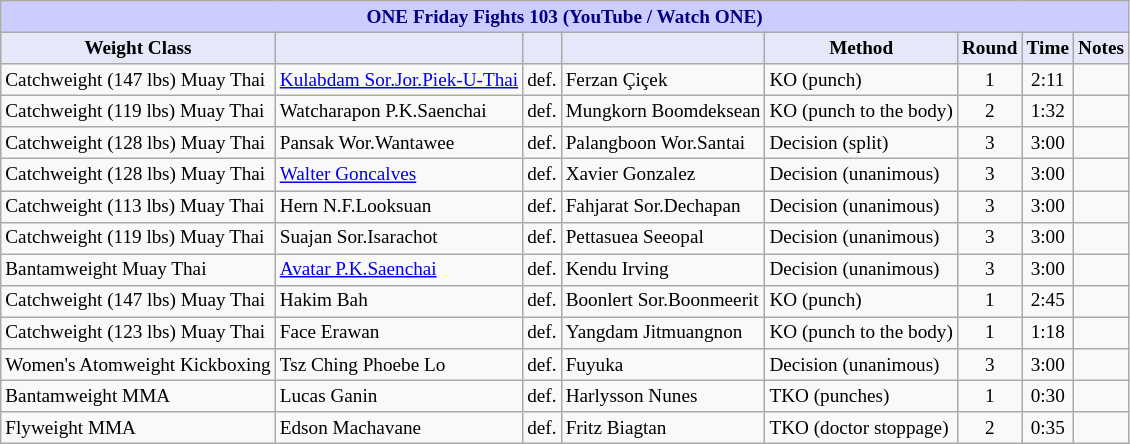<table class="wikitable" style="font-size: 80%;">
<tr>
<th colspan="8" style="background-color: #ccf; color: #000080; text-align: center;"><strong>ONE Friday Fights 103 (YouTube / Watch ONE)</strong></th>
</tr>
<tr>
<th colspan="1" style="background-color: #E6E8FA; color: #000000; text-align: center;">Weight Class</th>
<th colspan="1" style="background-color: #E6E8FA; color: #000000; text-align: center;"></th>
<th colspan="1" style="background-color: #E6E8FA; color: #000000; text-align: center;"></th>
<th colspan="1" style="background-color: #E6E8FA; color: #000000; text-align: center;"></th>
<th colspan="1" style="background-color: #E6E8FA; color: #000000; text-align: center;">Method</th>
<th colspan="1" style="background-color: #E6E8FA; color: #000000; text-align: center;">Round</th>
<th colspan="1" style="background-color: #E6E8FA; color: #000000; text-align: center;">Time</th>
<th colspan="1" style="background-color: #E6E8FA; color: #000000; text-align: center;">Notes</th>
</tr>
<tr>
<td>Catchweight (147 lbs) Muay Thai</td>
<td> <a href='#'>Kulabdam Sor.Jor.Piek-U-Thai</a></td>
<td>def.</td>
<td> Ferzan Çiçek</td>
<td>KO (punch)</td>
<td align=center>1</td>
<td align=center>2:11</td>
<td></td>
</tr>
<tr>
<td>Catchweight (119 lbs) Muay Thai</td>
<td> Watcharapon P.K.Saenchai</td>
<td>def.</td>
<td> Mungkorn Boomdeksean</td>
<td>KO (punch to the body)</td>
<td align=center>2</td>
<td align=center>1:32</td>
<td></td>
</tr>
<tr>
<td>Catchweight (128 lbs) Muay Thai</td>
<td> Pansak Wor.Wantawee</td>
<td>def.</td>
<td> Palangboon Wor.Santai</td>
<td>Decision (split)</td>
<td align=center>3</td>
<td align=center>3:00</td>
<td></td>
</tr>
<tr>
<td>Catchweight (128 lbs) Muay Thai</td>
<td> <a href='#'>Walter Goncalves</a></td>
<td>def.</td>
<td> Xavier Gonzalez</td>
<td>Decision (unanimous)</td>
<td align=center>3</td>
<td align=center>3:00</td>
<td></td>
</tr>
<tr>
<td>Catchweight (113 lbs) Muay Thai</td>
<td> Hern N.F.Looksuan</td>
<td>def.</td>
<td> Fahjarat Sor.Dechapan</td>
<td>Decision (unanimous)</td>
<td align=center>3</td>
<td align=center>3:00</td>
<td></td>
</tr>
<tr>
<td>Catchweight (119 lbs) Muay Thai</td>
<td> Suajan Sor.Isarachot</td>
<td>def.</td>
<td> Pettasuea Seeopal</td>
<td>Decision (unanimous)</td>
<td align=center>3</td>
<td align=center>3:00</td>
<td></td>
</tr>
<tr>
<td>Bantamweight Muay Thai</td>
<td> <a href='#'>Avatar P.K.Saenchai</a></td>
<td>def.</td>
<td> Kendu Irving</td>
<td>Decision (unanimous)</td>
<td align=center>3</td>
<td align=center>3:00</td>
<td></td>
</tr>
<tr>
<td>Catchweight (147 lbs) Muay Thai</td>
<td> Hakim Bah</td>
<td>def.</td>
<td> Boonlert Sor.Boonmeerit</td>
<td>KO (punch)</td>
<td align=center>1</td>
<td align=center>2:45</td>
<td></td>
</tr>
<tr>
<td>Catchweight (123 lbs) Muay Thai</td>
<td> Face Erawan</td>
<td>def.</td>
<td> Yangdam Jitmuangnon</td>
<td>KO (punch to the body)</td>
<td align=center>1</td>
<td align=center>1:18</td>
<td></td>
</tr>
<tr>
<td>Women's Atomweight Kickboxing</td>
<td> Tsz Ching Phoebe Lo</td>
<td>def.</td>
<td> Fuyuka</td>
<td>Decision (unanimous)</td>
<td align=center>3</td>
<td align=center>3:00</td>
<td></td>
</tr>
<tr>
<td>Bantamweight MMA</td>
<td> Lucas Ganin</td>
<td>def.</td>
<td> Harlysson Nunes</td>
<td>TKO (punches)</td>
<td align=center>1</td>
<td align=center>0:30</td>
<td></td>
</tr>
<tr>
<td>Flyweight MMA</td>
<td> Edson Machavane</td>
<td>def.</td>
<td> Fritz Biagtan</td>
<td>TKO (doctor stoppage)</td>
<td align=center>2</td>
<td align=center>0:35</td>
<td></td>
</tr>
</table>
